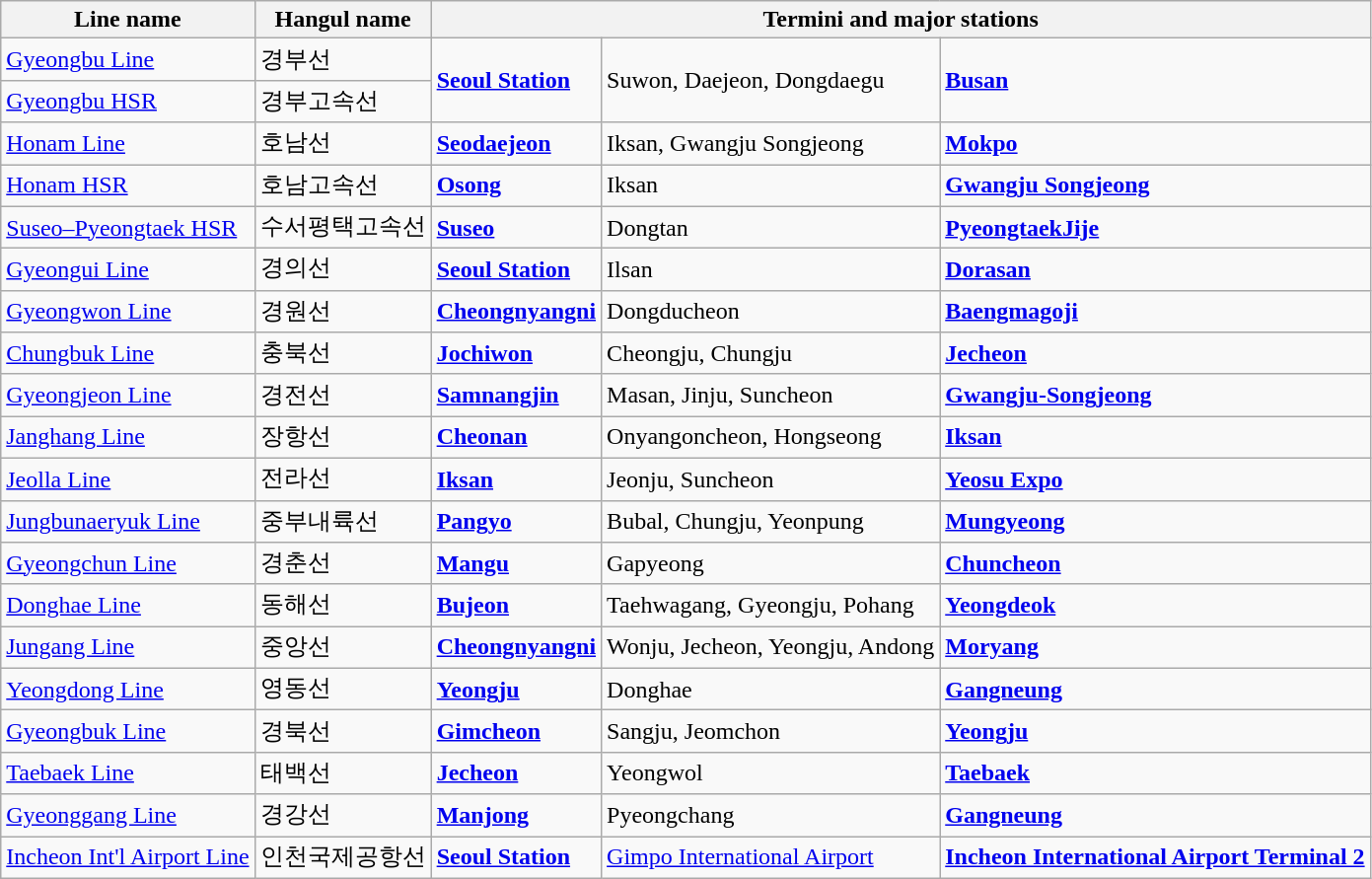<table class="wikitable">
<tr>
<th>Line name</th>
<th>Hangul name</th>
<th colspan="3">Termini and major stations</th>
</tr>
<tr>
<td><a href='#'>Gyeongbu Line</a></td>
<td>경부선</td>
<td rowspan="2"><strong><a href='#'>Seoul Station</a></strong></td>
<td rowspan="2">Suwon, Daejeon, Dongdaegu</td>
<td rowspan="2"><strong><a href='#'>Busan</a></strong></td>
</tr>
<tr>
<td><a href='#'>Gyeongbu HSR</a></td>
<td>경부고속선</td>
</tr>
<tr>
<td><a href='#'>Honam Line</a></td>
<td>호남선</td>
<td><strong><a href='#'>Seodaejeon</a></strong></td>
<td>Iksan, Gwangju Songjeong</td>
<td><strong><a href='#'>Mokpo</a></strong></td>
</tr>
<tr>
<td><a href='#'>Honam HSR</a></td>
<td>호남고속선</td>
<td><strong><a href='#'>Osong</a></strong></td>
<td>Iksan</td>
<td><strong><a href='#'>Gwangju Songjeong</a></strong></td>
</tr>
<tr>
<td><a href='#'>Suseo–Pyeongtaek HSR</a></td>
<td>수서평택고속선</td>
<td><strong><a href='#'>Suseo</a></strong></td>
<td>Dongtan</td>
<td><strong><a href='#'>PyeongtaekJije</a></strong></td>
</tr>
<tr>
<td><a href='#'>Gyeongui Line</a></td>
<td>경의선</td>
<td><strong><a href='#'>Seoul Station</a></strong></td>
<td>Ilsan</td>
<td><strong><a href='#'>Dorasan</a></strong></td>
</tr>
<tr>
<td><a href='#'>Gyeongwon Line</a></td>
<td>경원선</td>
<td><strong><a href='#'>Cheongnyangni</a></strong></td>
<td>Dongducheon</td>
<td><strong><a href='#'>Baengmagoji</a></strong></td>
</tr>
<tr>
<td><a href='#'>Chungbuk Line</a></td>
<td>충북선</td>
<td><strong><a href='#'>Jochiwon</a></strong></td>
<td>Cheongju, Chungju</td>
<td><strong><a href='#'>Jecheon</a></strong></td>
</tr>
<tr>
<td><a href='#'>Gyeongjeon Line</a></td>
<td>경전선</td>
<td><strong><a href='#'>Samnangjin</a></strong></td>
<td>Masan, Jinju, Suncheon</td>
<td><strong><a href='#'>Gwangju-Songjeong</a></strong></td>
</tr>
<tr>
<td><a href='#'>Janghang Line</a></td>
<td>장항선</td>
<td><strong><a href='#'>Cheonan</a></strong></td>
<td>Onyangoncheon, Hongseong</td>
<td><strong><a href='#'>Iksan</a></strong></td>
</tr>
<tr>
<td><a href='#'>Jeolla Line</a></td>
<td>전라선</td>
<td><strong><a href='#'>Iksan</a></strong></td>
<td>Jeonju, Suncheon</td>
<td><strong><a href='#'>Yeosu Expo</a></strong></td>
</tr>
<tr>
<td><a href='#'>Jungbunaeryuk Line</a></td>
<td>중부내륙선</td>
<td><strong><a href='#'>Pangyo</a></strong></td>
<td>Bubal, Chungju, Yeonpung</td>
<td><strong><a href='#'>Mungyeong</a></strong></td>
</tr>
<tr>
<td><a href='#'>Gyeongchun Line</a></td>
<td>경춘선</td>
<td><strong><a href='#'>Mangu</a></strong></td>
<td>Gapyeong</td>
<td><strong><a href='#'>Chuncheon</a></strong></td>
</tr>
<tr>
<td><a href='#'>Donghae Line</a></td>
<td>동해선</td>
<td><strong><a href='#'>Bujeon</a></strong></td>
<td>Taehwagang, Gyeongju, Pohang</td>
<td><strong><a href='#'>Yeongdeok</a></strong></td>
</tr>
<tr>
<td><a href='#'>Jungang Line</a></td>
<td>중앙선</td>
<td><strong><a href='#'>Cheongnyangni</a></strong></td>
<td>Wonju, Jecheon, Yeongju, Andong</td>
<td><strong><a href='#'>Moryang</a></strong></td>
</tr>
<tr>
<td><a href='#'>Yeongdong Line</a></td>
<td>영동선</td>
<td><strong><a href='#'>Yeongju</a></strong></td>
<td>Donghae</td>
<td><strong><a href='#'>Gangneung</a></strong></td>
</tr>
<tr>
<td><a href='#'>Gyeongbuk Line</a></td>
<td>경북선</td>
<td><strong><a href='#'>Gimcheon</a></strong></td>
<td>Sangju, Jeomchon</td>
<td><strong><a href='#'>Yeongju</a></strong></td>
</tr>
<tr>
<td><a href='#'>Taebaek Line</a></td>
<td>태백선</td>
<td><strong><a href='#'>Jecheon</a></strong></td>
<td>Yeongwol</td>
<td><strong><a href='#'>Taebaek</a></strong></td>
</tr>
<tr>
<td><a href='#'>Gyeonggang Line</a></td>
<td>경강선</td>
<td><strong><a href='#'>Manjong</a></strong></td>
<td>Pyeongchang</td>
<td><strong><a href='#'>Gangneung</a></strong></td>
</tr>
<tr>
<td><a href='#'>Incheon Int'l Airport Line</a></td>
<td>인천국제공항선</td>
<td><strong><a href='#'>Seoul Station</a></strong></td>
<td><a href='#'>Gimpo International Airport</a></td>
<td><strong><a href='#'>Incheon International Airport Terminal 2</a></strong></td>
</tr>
</table>
